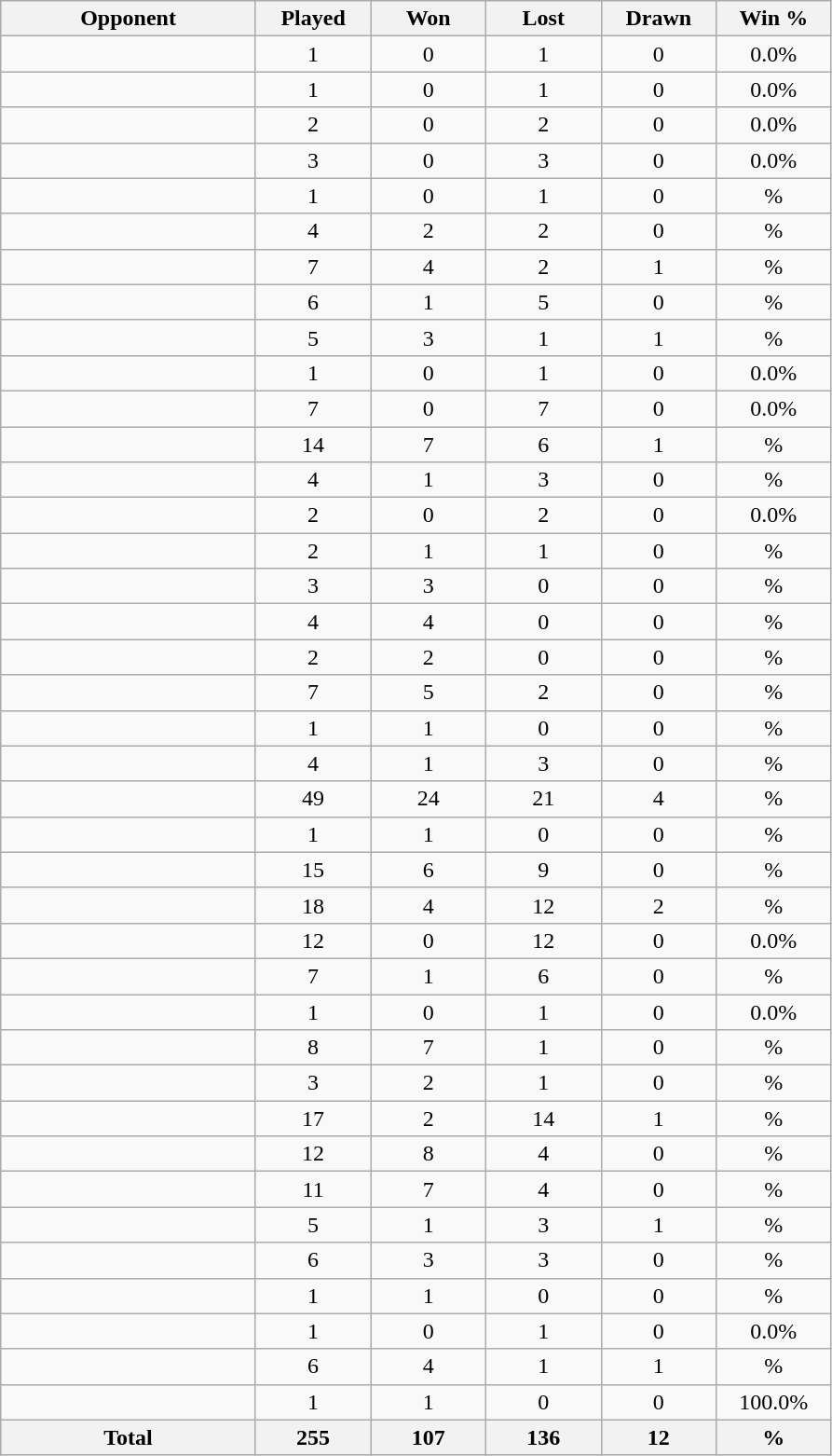<table class="wikitable sortable" style=text-align:center>
<tr>
<th style=width:175px>Opponent</th>
<th style=width:75px>Played</th>
<th style=width:75px>Won</th>
<th style=width:75px>Lost</th>
<th style=width:75px>Drawn</th>
<th style=width:75px>Win %</th>
</tr>
<tr>
<td align=left></td>
<td>1</td>
<td>0</td>
<td>1</td>
<td>0</td>
<td>0.0%</td>
</tr>
<tr>
<td align=left></td>
<td>1</td>
<td>0</td>
<td>1</td>
<td>0</td>
<td>0.0%</td>
</tr>
<tr>
<td align=left></td>
<td>2</td>
<td>0</td>
<td>2</td>
<td>0</td>
<td>0.0%</td>
</tr>
<tr>
<td align=left></td>
<td>3</td>
<td>0</td>
<td>3</td>
<td>0</td>
<td>0.0%</td>
</tr>
<tr>
<td align=left></td>
<td>1</td>
<td>0</td>
<td>1</td>
<td>0</td>
<td>%</td>
</tr>
<tr>
<td align=left></td>
<td>4</td>
<td>2</td>
<td>2</td>
<td>0</td>
<td>%</td>
</tr>
<tr>
<td align=left></td>
<td>7</td>
<td>4</td>
<td>2</td>
<td>1</td>
<td>%</td>
</tr>
<tr>
<td align=left></td>
<td>6</td>
<td>1</td>
<td>5</td>
<td>0</td>
<td>%</td>
</tr>
<tr>
<td align=left></td>
<td>5</td>
<td>3</td>
<td>1</td>
<td>1</td>
<td>%</td>
</tr>
<tr>
<td align=left></td>
<td>1</td>
<td>0</td>
<td>1</td>
<td>0</td>
<td>0.0%</td>
</tr>
<tr>
<td align=left></td>
<td>7</td>
<td>0</td>
<td>7</td>
<td>0</td>
<td>0.0%</td>
</tr>
<tr>
<td align=left></td>
<td>14</td>
<td>7</td>
<td>6</td>
<td>1</td>
<td>%</td>
</tr>
<tr>
<td align=left></td>
<td>4</td>
<td>1</td>
<td>3</td>
<td>0</td>
<td>%</td>
</tr>
<tr>
<td align=left></td>
<td>2</td>
<td>0</td>
<td>2</td>
<td>0</td>
<td>0.0%</td>
</tr>
<tr>
<td align=left></td>
<td>2</td>
<td>1</td>
<td>1</td>
<td>0</td>
<td>%</td>
</tr>
<tr>
<td align=left></td>
<td>3</td>
<td>3</td>
<td>0</td>
<td>0</td>
<td>%</td>
</tr>
<tr>
<td align=left></td>
<td>4</td>
<td>4</td>
<td>0</td>
<td>0</td>
<td>%</td>
</tr>
<tr>
<td align=left></td>
<td>2</td>
<td>2</td>
<td>0</td>
<td>0</td>
<td>%</td>
</tr>
<tr>
<td align=left></td>
<td>7</td>
<td>5</td>
<td>2</td>
<td>0</td>
<td>%</td>
</tr>
<tr>
<td align=left></td>
<td>1</td>
<td>1</td>
<td>0</td>
<td>0</td>
<td>%</td>
</tr>
<tr>
<td align=left></td>
<td>4</td>
<td>1</td>
<td>3</td>
<td>0</td>
<td>%</td>
</tr>
<tr>
<td align=left></td>
<td>49</td>
<td>24</td>
<td>21</td>
<td>4</td>
<td>%</td>
</tr>
<tr>
<td align=left></td>
<td>1</td>
<td>1</td>
<td>0</td>
<td>0</td>
<td>%</td>
</tr>
<tr>
<td align=left></td>
<td>15</td>
<td>6</td>
<td>9</td>
<td>0</td>
<td>%</td>
</tr>
<tr>
<td align=left></td>
<td>18</td>
<td>4</td>
<td>12</td>
<td>2</td>
<td>%</td>
</tr>
<tr>
<td align=left></td>
<td>12</td>
<td>0</td>
<td>12</td>
<td>0</td>
<td>0.0%</td>
</tr>
<tr>
<td align=left></td>
<td>7</td>
<td>1</td>
<td>6</td>
<td>0</td>
<td>%</td>
</tr>
<tr>
<td align=left></td>
<td>1</td>
<td>0</td>
<td>1</td>
<td>0</td>
<td>0.0%</td>
</tr>
<tr>
<td align=left></td>
<td>8</td>
<td>7</td>
<td>1</td>
<td>0</td>
<td>%</td>
</tr>
<tr>
<td align=left></td>
<td>3</td>
<td>2</td>
<td>1</td>
<td>0</td>
<td>%</td>
</tr>
<tr>
<td align=left></td>
<td>17</td>
<td>2</td>
<td>14</td>
<td>1</td>
<td>%</td>
</tr>
<tr>
<td align=left></td>
<td>12</td>
<td>8</td>
<td>4</td>
<td>0</td>
<td>%</td>
</tr>
<tr>
<td align=left></td>
<td>11</td>
<td>7</td>
<td>4</td>
<td>0</td>
<td>%</td>
</tr>
<tr>
<td align=left></td>
<td>5</td>
<td>1</td>
<td>3</td>
<td>1</td>
<td>%</td>
</tr>
<tr>
<td align=left></td>
<td>6</td>
<td>3</td>
<td>3</td>
<td>0</td>
<td>%</td>
</tr>
<tr>
<td align=left></td>
<td>1</td>
<td>1</td>
<td>0</td>
<td>0</td>
<td>%</td>
</tr>
<tr>
<td align=left></td>
<td>1</td>
<td>0</td>
<td>1</td>
<td>0</td>
<td>0.0%</td>
</tr>
<tr>
<td align=left></td>
<td>6</td>
<td>4</td>
<td>1</td>
<td>1</td>
<td>%</td>
</tr>
<tr>
<td align=left></td>
<td>1</td>
<td>1</td>
<td>0</td>
<td>0</td>
<td>100.0%</td>
</tr>
<tr class="sortbottom">
<th>Total</th>
<th>255</th>
<th>107</th>
<th>136</th>
<th>12</th>
<th>%</th>
</tr>
</table>
